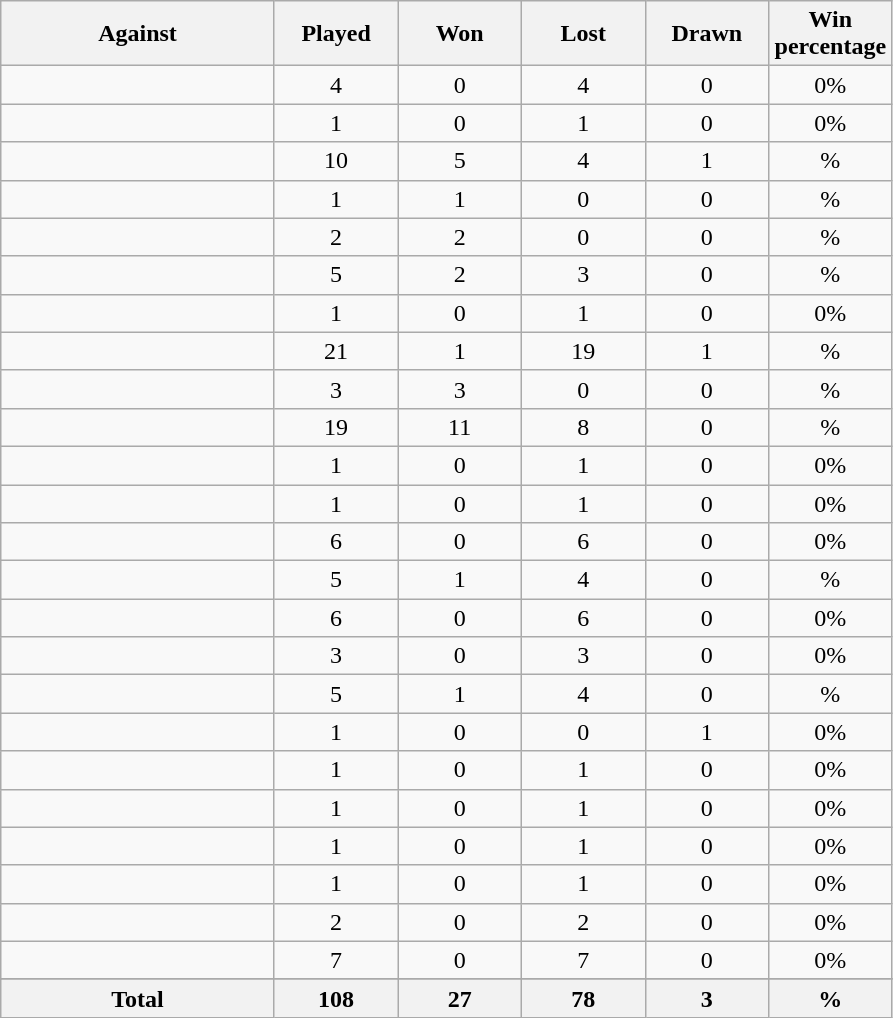<table class="wikitable sortable" style="border:1px solid #CCCCCC">
<tr>
<th align="left" width="175" bgcolor="#CCCCCC">Against</th>
<th align="center" width="75" bgcolor="#CCCCCC">Played</th>
<th align="center" width="75" bgcolor="#CCCCCC">Won</th>
<th align="center" width="75" bgcolor="#CCCCCC">Lost</th>
<th align="center" width="75" bgcolor="#CCCCCC">Drawn</th>
<th align="center" width="75" bgcolor="#CCCCCC">Win percentage</th>
</tr>
<tr style="text-align:center">
<td align="left"></td>
<td>4</td>
<td>0</td>
<td>4</td>
<td>0</td>
<td>0%</td>
</tr>
<tr style="text-align:center;">
<td align="left"></td>
<td>1</td>
<td>0</td>
<td>1</td>
<td>0</td>
<td>0%</td>
</tr>
<tr style="text-align:center;">
<td align="left"></td>
<td>10</td>
<td>5</td>
<td>4</td>
<td>1</td>
<td>%</td>
</tr>
<tr style="text-align:center;">
<td align="left"></td>
<td>1</td>
<td>1</td>
<td>0</td>
<td>0</td>
<td>%</td>
</tr>
<tr style="text-align:center;">
<td align="left"></td>
<td>2</td>
<td>2</td>
<td>0</td>
<td>0</td>
<td>%</td>
</tr>
<tr style="text-align:center;">
<td align="left"></td>
<td>5</td>
<td>2</td>
<td>3</td>
<td>0</td>
<td>%</td>
</tr>
<tr style="text-align:center;">
<td align="left"></td>
<td>1</td>
<td>0</td>
<td>1</td>
<td>0</td>
<td>0%</td>
</tr>
<tr style="text-align:center;">
<td align="left"></td>
<td>21</td>
<td>1</td>
<td>19</td>
<td>1</td>
<td>%</td>
</tr>
<tr style="text-align:center;">
<td align="left"></td>
<td>3</td>
<td>3</td>
<td>0</td>
<td>0</td>
<td>%</td>
</tr>
<tr style="text-align:center;">
<td align="left"></td>
<td>19</td>
<td>11</td>
<td>8</td>
<td>0</td>
<td>%</td>
</tr>
<tr style="text-align:center;">
<td align="left"></td>
<td>1</td>
<td>0</td>
<td>1</td>
<td>0</td>
<td>0%</td>
</tr>
<tr style="text-align:center;">
<td align="left"></td>
<td>1</td>
<td>0</td>
<td>1</td>
<td>0</td>
<td>0%</td>
</tr>
<tr style="text-align:center;">
<td align="left"></td>
<td>6</td>
<td>0</td>
<td>6</td>
<td>0</td>
<td>0%</td>
</tr>
<tr style="text-align:center;">
<td align="left"></td>
<td>5</td>
<td>1</td>
<td>4</td>
<td>0</td>
<td>%</td>
</tr>
<tr style="text-align:center;">
<td align="left"></td>
<td>6</td>
<td>0</td>
<td>6</td>
<td>0</td>
<td>0%</td>
</tr>
<tr style="text-align:center;">
<td align="left"></td>
<td>3</td>
<td>0</td>
<td>3</td>
<td>0</td>
<td>0%</td>
</tr>
<tr style="text-align:center;">
<td align="left"></td>
<td>5</td>
<td>1</td>
<td>4</td>
<td>0</td>
<td>%</td>
</tr>
<tr style="text-align:center;">
<td align="left"></td>
<td>1</td>
<td>0</td>
<td>0</td>
<td>1</td>
<td>0%</td>
</tr>
<tr style="text-align:center;">
<td align="left"></td>
<td>1</td>
<td>0</td>
<td>1</td>
<td>0</td>
<td>0%</td>
</tr>
<tr style="text-align:center;">
<td align="left"></td>
<td>1</td>
<td>0</td>
<td>1</td>
<td>0</td>
<td>0%</td>
</tr>
<tr style="text-align:center;">
<td align="left"></td>
<td>1</td>
<td>0</td>
<td>1</td>
<td>0</td>
<td>0%</td>
</tr>
<tr style="text-align:center;">
<td align="left"></td>
<td>1</td>
<td>0</td>
<td>1</td>
<td>0</td>
<td>0%</td>
</tr>
<tr style="text-align:center;">
<td align="left"></td>
<td>2</td>
<td>0</td>
<td>2</td>
<td>0</td>
<td>0%</td>
</tr>
<tr style="text-align:center;">
<td align="left"></td>
<td>7</td>
<td>0</td>
<td>7</td>
<td>0</td>
<td>0%</td>
</tr>
<tr style="text-align:center;">
</tr>
<tr class="sortbottom">
<th>Total</th>
<th><strong>108</strong></th>
<th><strong>27</strong></th>
<th><strong>78</strong></th>
<th><strong>3</strong></th>
<th><strong>%</strong></th>
</tr>
</table>
